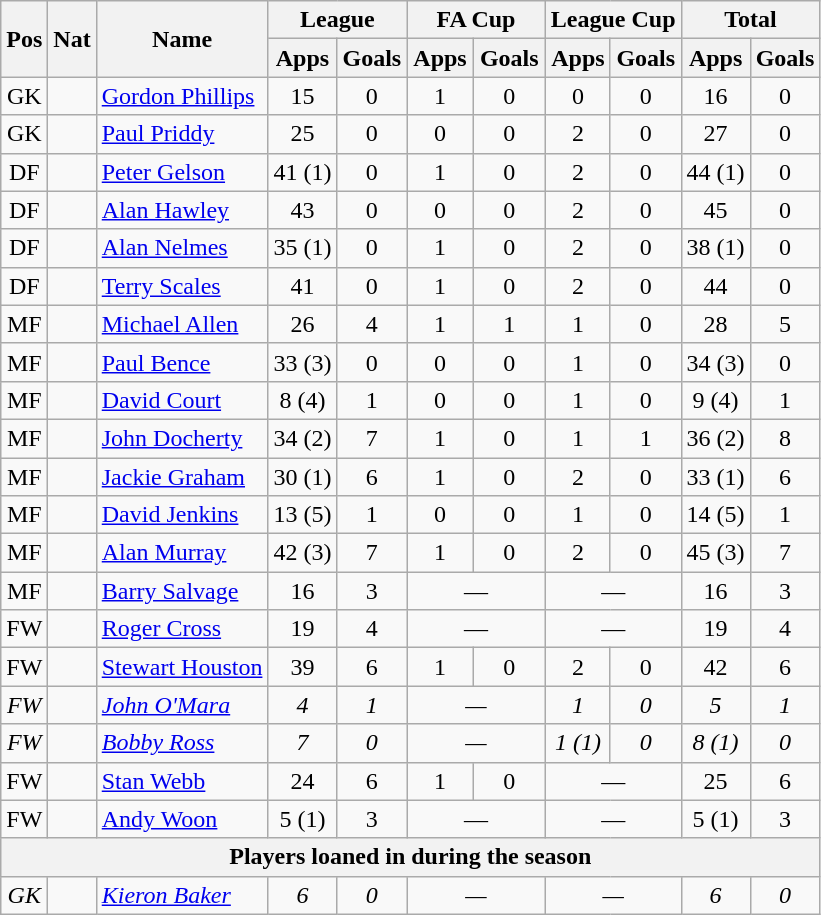<table class="wikitable" style="text-align:center">
<tr>
<th rowspan="2">Pos</th>
<th rowspan="2">Nat</th>
<th rowspan="2">Name</th>
<th colspan="2" style="width:85px;">League</th>
<th colspan="2" style="width:85px;">FA Cup</th>
<th colspan="2">League Cup</th>
<th colspan="2" style="width:85px;">Total</th>
</tr>
<tr>
<th>Apps</th>
<th>Goals</th>
<th>Apps</th>
<th>Goals</th>
<th>Apps</th>
<th>Goals</th>
<th>Apps</th>
<th>Goals</th>
</tr>
<tr>
<td>GK</td>
<td></td>
<td style="text-align:left;"><a href='#'>Gordon Phillips</a></td>
<td>15</td>
<td>0</td>
<td>1</td>
<td>0</td>
<td>0</td>
<td>0</td>
<td>16</td>
<td>0</td>
</tr>
<tr>
<td>GK</td>
<td></td>
<td style="text-align:left;"><a href='#'>Paul Priddy</a></td>
<td>25</td>
<td>0</td>
<td>0</td>
<td>0</td>
<td>2</td>
<td>0</td>
<td>27</td>
<td>0</td>
</tr>
<tr>
<td>DF</td>
<td></td>
<td style="text-align:left;"><a href='#'>Peter Gelson</a></td>
<td>41 (1)</td>
<td>0</td>
<td>1</td>
<td>0</td>
<td>2</td>
<td>0</td>
<td>44 (1)</td>
<td>0</td>
</tr>
<tr>
<td>DF</td>
<td></td>
<td style="text-align:left;"><a href='#'>Alan Hawley</a></td>
<td>43</td>
<td>0</td>
<td>0</td>
<td>0</td>
<td>2</td>
<td>0</td>
<td>45</td>
<td>0</td>
</tr>
<tr>
<td>DF</td>
<td></td>
<td style="text-align:left;"><a href='#'>Alan Nelmes</a></td>
<td>35 (1)</td>
<td>0</td>
<td>1</td>
<td>0</td>
<td>2</td>
<td>0</td>
<td>38 (1)</td>
<td>0</td>
</tr>
<tr>
<td>DF</td>
<td></td>
<td style="text-align:left;"><a href='#'>Terry Scales</a></td>
<td>41</td>
<td>0</td>
<td>1</td>
<td>0</td>
<td>2</td>
<td>0</td>
<td>44</td>
<td>0</td>
</tr>
<tr>
<td>MF</td>
<td></td>
<td style="text-align:left;"><a href='#'>Michael Allen</a></td>
<td>26</td>
<td>4</td>
<td>1</td>
<td>1</td>
<td>1</td>
<td>0</td>
<td>28</td>
<td>5</td>
</tr>
<tr>
<td>MF</td>
<td></td>
<td style="text-align:left;"><a href='#'>Paul Bence</a></td>
<td>33 (3)</td>
<td>0</td>
<td>0</td>
<td>0</td>
<td>1</td>
<td>0</td>
<td>34 (3)</td>
<td>0</td>
</tr>
<tr>
<td>MF</td>
<td></td>
<td style="text-align:left;"><a href='#'>David Court</a></td>
<td>8 (4)</td>
<td>1</td>
<td>0</td>
<td>0</td>
<td>1</td>
<td>0</td>
<td>9 (4)</td>
<td>1</td>
</tr>
<tr>
<td>MF</td>
<td></td>
<td style="text-align:left;"><a href='#'>John Docherty</a></td>
<td>34 (2)</td>
<td>7</td>
<td>1</td>
<td>0</td>
<td>1</td>
<td>1</td>
<td>36 (2)</td>
<td>8</td>
</tr>
<tr>
<td>MF</td>
<td></td>
<td style="text-align:left;"><a href='#'>Jackie Graham</a></td>
<td>30 (1)</td>
<td>6</td>
<td>1</td>
<td>0</td>
<td>2</td>
<td>0</td>
<td>33 (1)</td>
<td>6</td>
</tr>
<tr>
<td>MF</td>
<td></td>
<td style="text-align:left;"><a href='#'>David Jenkins</a></td>
<td>13 (5)</td>
<td>1</td>
<td>0</td>
<td>0</td>
<td>1</td>
<td>0</td>
<td>14 (5)</td>
<td>1</td>
</tr>
<tr>
<td>MF</td>
<td></td>
<td style="text-align:left;"><a href='#'>Alan Murray</a></td>
<td>42 (3)</td>
<td>7</td>
<td>1</td>
<td>0</td>
<td>2</td>
<td>0</td>
<td>45 (3)</td>
<td>7</td>
</tr>
<tr>
<td>MF</td>
<td></td>
<td style="text-align:left;"><a href='#'>Barry Salvage</a></td>
<td>16</td>
<td>3</td>
<td colspan="2">—</td>
<td colspan="2">—</td>
<td>16</td>
<td>3</td>
</tr>
<tr>
<td>FW</td>
<td></td>
<td style="text-align:left;"><a href='#'>Roger Cross</a></td>
<td>19</td>
<td>4</td>
<td colspan="2">—</td>
<td colspan="2">—</td>
<td>19</td>
<td>4</td>
</tr>
<tr>
<td>FW</td>
<td></td>
<td style="text-align:left;"><a href='#'>Stewart Houston</a></td>
<td>39</td>
<td>6</td>
<td>1</td>
<td>0</td>
<td>2</td>
<td>0</td>
<td>42</td>
<td>6</td>
</tr>
<tr>
<td><em>FW</em></td>
<td><em></em></td>
<td style="text-align:left;"><em><a href='#'>John O'Mara</a></em></td>
<td><em>4</em></td>
<td><em>1</em></td>
<td colspan="2"><em>—</em></td>
<td><em>1</em></td>
<td><em>0</em></td>
<td><em>5</em></td>
<td><em>1</em></td>
</tr>
<tr>
<td><em>FW</em></td>
<td><em></em></td>
<td style="text-align:left;"><a href='#'><em>Bobby Ross</em></a></td>
<td><em>7</em></td>
<td><em>0</em></td>
<td colspan="2"><em>—</em></td>
<td><em>1 (1)</em></td>
<td><em>0</em></td>
<td><em>8 (1)</em></td>
<td><em>0</em></td>
</tr>
<tr>
<td>FW</td>
<td></td>
<td style="text-align:left;"><a href='#'>Stan Webb</a></td>
<td>24</td>
<td>6</td>
<td>1</td>
<td>0</td>
<td colspan="2">—</td>
<td>25</td>
<td>6</td>
</tr>
<tr>
<td>FW</td>
<td></td>
<td style="text-align:left;"><a href='#'>Andy Woon</a></td>
<td>5 (1)</td>
<td>3</td>
<td colspan="2">—</td>
<td colspan="2">—</td>
<td>5 (1)</td>
<td>3</td>
</tr>
<tr>
<th colspan="11">Players loaned in during the season</th>
</tr>
<tr>
<td><em>GK</em></td>
<td><em></em></td>
<td style="text-align:left;"><em><a href='#'>Kieron Baker</a></em></td>
<td><em>6</em></td>
<td><em>0</em></td>
<td colspan="2"><em>—</em></td>
<td colspan="2"><em>—</em></td>
<td><em>6</em></td>
<td><em>0</em></td>
</tr>
</table>
